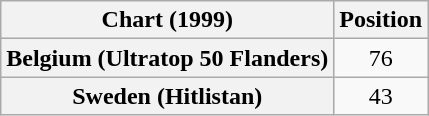<table class="wikitable plainrowheaders" style="text-align:center">
<tr>
<th scope="col">Chart (1999)</th>
<th scope="col">Position</th>
</tr>
<tr>
<th scope="row">Belgium (Ultratop 50 Flanders)</th>
<td>76</td>
</tr>
<tr>
<th scope="row">Sweden (Hitlistan)</th>
<td>43</td>
</tr>
</table>
